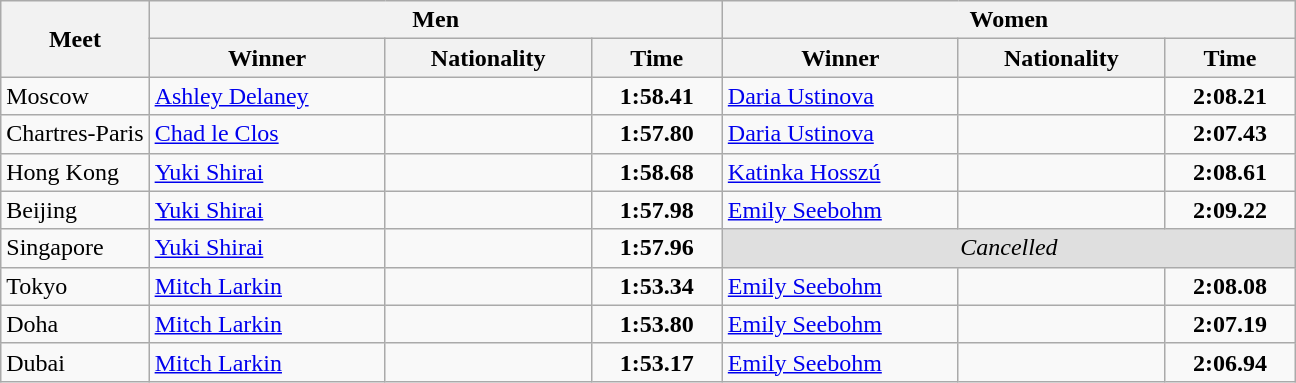<table class="wikitable">
<tr>
<th rowspan="2">Meet</th>
<th colspan="3">Men</th>
<th colspan="3">Women</th>
</tr>
<tr>
<th width=150>Winner</th>
<th width=130>Nationality</th>
<th width=80>Time</th>
<th width=150>Winner</th>
<th width=130>Nationality</th>
<th width=80>Time</th>
</tr>
<tr>
<td>Moscow</td>
<td><a href='#'>Ashley Delaney</a></td>
<td></td>
<td align=center><strong>1:58.41</strong></td>
<td><a href='#'>Daria Ustinova</a></td>
<td></td>
<td align=center><strong>2:08.21</strong></td>
</tr>
<tr>
<td>Chartres-Paris</td>
<td><a href='#'>Chad le Clos</a></td>
<td></td>
<td align=center><strong>1:57.80</strong></td>
<td><a href='#'>Daria Ustinova</a></td>
<td></td>
<td align=center><strong>2:07.43</strong></td>
</tr>
<tr>
<td>Hong Kong</td>
<td><a href='#'>Yuki Shirai</a></td>
<td></td>
<td align=center><strong>1:58.68</strong></td>
<td><a href='#'>Katinka Hosszú</a></td>
<td></td>
<td align=center><strong>2:08.61</strong></td>
</tr>
<tr>
<td>Beijing</td>
<td><a href='#'>Yuki Shirai</a></td>
<td></td>
<td align=center><strong>1:57.98</strong></td>
<td><a href='#'>Emily Seebohm</a></td>
<td></td>
<td align=center><strong>2:09.22</strong></td>
</tr>
<tr>
<td>Singapore</td>
<td><a href='#'>Yuki Shirai</a></td>
<td></td>
<td align=center><strong>1:57.96</strong></td>
<td colspan=3 align=center style="background:#dfdfdf"><em>Cancelled</em></td>
</tr>
<tr>
<td>Tokyo</td>
<td><a href='#'>Mitch Larkin</a></td>
<td></td>
<td align=center><strong>1:53.34</strong></td>
<td><a href='#'>Emily Seebohm</a></td>
<td></td>
<td align=center><strong>2:08.08</strong></td>
</tr>
<tr>
<td>Doha</td>
<td><a href='#'>Mitch Larkin</a></td>
<td></td>
<td align=center><strong>1:53.80</strong></td>
<td><a href='#'>Emily Seebohm</a></td>
<td></td>
<td align=center><strong>2:07.19</strong></td>
</tr>
<tr>
<td>Dubai</td>
<td><a href='#'>Mitch Larkin</a></td>
<td></td>
<td align=center><strong>1:53.17</strong></td>
<td><a href='#'>Emily Seebohm</a></td>
<td></td>
<td align=center><strong>2:06.94</strong></td>
</tr>
</table>
